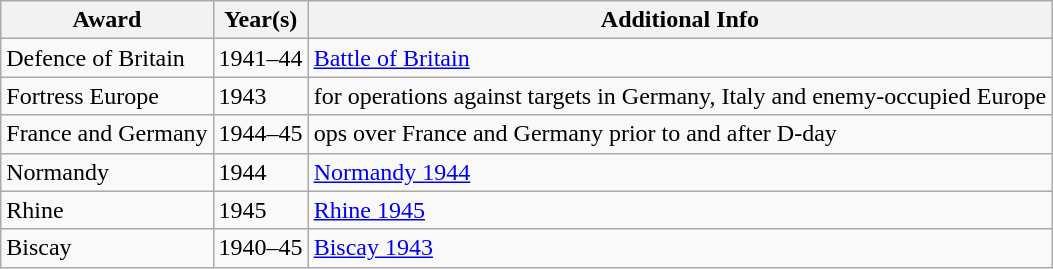<table class="wikitable" border="1">
<tr>
<th>Award</th>
<th>Year(s)</th>
<th>Additional Info</th>
</tr>
<tr>
<td>Defence of Britain</td>
<td>1941–44</td>
<td><a href='#'>Battle of Britain</a></td>
</tr>
<tr>
<td>Fortress Europe</td>
<td>1943</td>
<td>for operations against targets in Germany, Italy and enemy-occupied Europe</td>
</tr>
<tr>
<td>France and Germany</td>
<td>1944–45</td>
<td>ops over France and Germany prior to and after D-day</td>
</tr>
<tr>
<td>Normandy</td>
<td>1944</td>
<td><a href='#'>Normandy 1944</a></td>
</tr>
<tr>
<td>Rhine</td>
<td>1945</td>
<td><a href='#'>Rhine 1945</a></td>
</tr>
<tr>
<td>Biscay</td>
<td>1940–45</td>
<td><a href='#'>Biscay 1943</a></td>
</tr>
</table>
